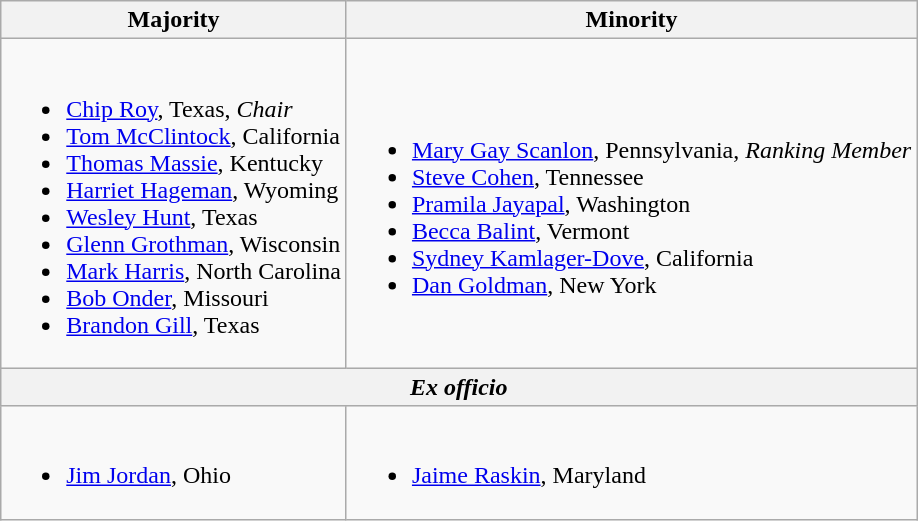<table class=wikitable>
<tr>
<th>Majority</th>
<th>Minority</th>
</tr>
<tr>
<td><br><ul><li><a href='#'>Chip Roy</a>, Texas, <em>Chair</em></li><li><a href='#'>Tom McClintock</a>, California</li><li><a href='#'>Thomas Massie</a>, Kentucky</li><li><a href='#'>Harriet Hageman</a>, Wyoming</li><li><a href='#'>Wesley Hunt</a>, Texas</li><li><a href='#'>Glenn Grothman</a>, Wisconsin</li><li><a href='#'>Mark Harris</a>, North Carolina</li><li><a href='#'>Bob Onder</a>, Missouri</li><li><a href='#'>Brandon Gill</a>, Texas</li></ul></td>
<td><br><ul><li><a href='#'>Mary Gay Scanlon</a>, Pennsylvania, <em>Ranking Member</em></li><li><a href='#'>Steve Cohen</a>, Tennessee</li><li><a href='#'>Pramila Jayapal</a>, Washington</li><li><a href='#'>Becca Balint</a>, Vermont</li><li><a href='#'>Sydney Kamlager-Dove</a>, California</li><li><a href='#'>Dan Goldman</a>, New York</li></ul></td>
</tr>
<tr>
<th colspan=2><em>Ex officio</em></th>
</tr>
<tr>
<td><br><ul><li><a href='#'>Jim Jordan</a>, Ohio</li></ul></td>
<td><br><ul><li><a href='#'>Jaime Raskin</a>, Maryland</li></ul></td>
</tr>
</table>
